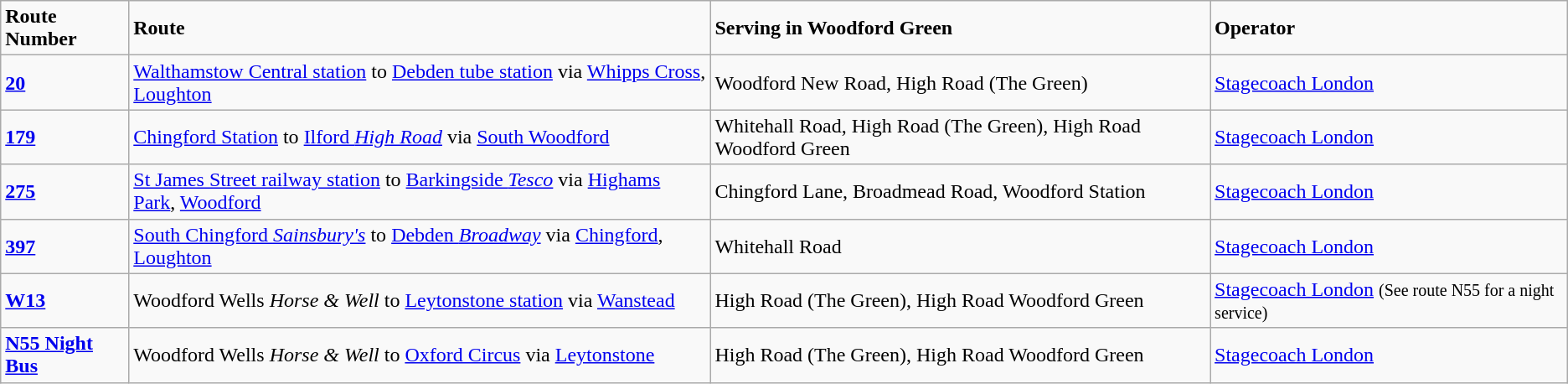<table class="wikitable">
<tr>
<td><strong>Route Number</strong></td>
<td><strong>Route</strong></td>
<td><strong>Serving in Woodford Green</strong></td>
<td><strong>Operator</strong></td>
</tr>
<tr>
<td><strong><a href='#'>20</a></strong></td>
<td><a href='#'>Walthamstow Central station</a>   to <a href='#'>Debden tube station</a>  via <a href='#'>Whipps Cross</a>, <a href='#'>Loughton</a></td>
<td>Woodford New Road, High Road (The Green)</td>
<td><a href='#'>Stagecoach London</a></td>
</tr>
<tr>
<td><strong><a href='#'>179</a></strong></td>
<td><a href='#'>Chingford Station</a>  to <a href='#'>Ilford <em>High Road</em></a> via <a href='#'>South Woodford</a></td>
<td>Whitehall Road, High Road (The Green), High Road Woodford Green</td>
<td><a href='#'>Stagecoach London</a></td>
</tr>
<tr>
<td><strong><a href='#'>275</a></strong></td>
<td><a href='#'>St James Street railway station</a>  to <a href='#'>Barkingside <em>Tesco</em></a> via <a href='#'>Highams Park</a>, <a href='#'>Woodford</a></td>
<td>Chingford Lane, Broadmead Road, Woodford Station</td>
<td><a href='#'>Stagecoach London</a></td>
</tr>
<tr>
<td><strong><a href='#'>397</a></strong></td>
<td><a href='#'>South Chingford <em>Sainsbury's</em></a> to <a href='#'>Debden <em>Broadway</em></a>  via <a href='#'>Chingford</a>, <a href='#'>Loughton</a></td>
<td>Whitehall Road</td>
<td><a href='#'>Stagecoach London</a></td>
</tr>
<tr>
<td><strong><a href='#'>W13</a></strong></td>
<td>Woodford Wells <em>Horse & Well</em> to <a href='#'>Leytonstone station</a>  via <a href='#'>Wanstead</a></td>
<td>High Road (The Green), High Road Woodford Green</td>
<td><a href='#'>Stagecoach London</a> <small>(See route N55 for a night service)</small></td>
</tr>
<tr>
<td><strong><a href='#'>N55 Night Bus</a></strong></td>
<td>Woodford Wells <em>Horse & Well</em> to <a href='#'>Oxford Circus</a>  via <a href='#'>Leytonstone</a></td>
<td>High Road (The Green), High Road Woodford Green</td>
<td><a href='#'>Stagecoach London</a></td>
</tr>
</table>
